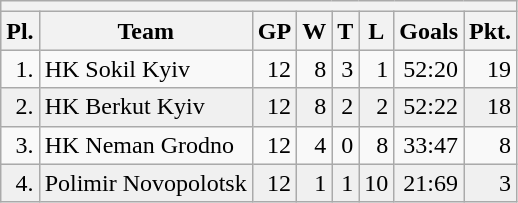<table class="wikitable">
<tr>
<th colspan="9"></th>
</tr>
<tr bgcolor = "#e0e0e0">
<th>Pl.</th>
<th>Team</th>
<th>GP</th>
<th>W</th>
<th>T</th>
<th>L</th>
<th>Goals</th>
<th>Pkt.</th>
</tr>
<tr align="right">
<td>1.</td>
<td align="left">HK Sokil Kyiv</td>
<td>12</td>
<td>8</td>
<td>3</td>
<td>1</td>
<td>52:20</td>
<td>19</td>
</tr>
<tr align="right" bgcolor="#f0f0f0">
<td>2.</td>
<td align="left">HK Berkut Kyiv</td>
<td>12</td>
<td>8</td>
<td>2</td>
<td>2</td>
<td>52:22</td>
<td>18</td>
</tr>
<tr align="right">
<td>3.</td>
<td align="left">HK Neman Grodno</td>
<td>12</td>
<td>4</td>
<td>0</td>
<td>8</td>
<td>33:47</td>
<td>8</td>
</tr>
<tr align="right" bgcolor="#f0f0f0">
<td>4.</td>
<td align="left">Polimir Novopolotsk</td>
<td>12</td>
<td>1</td>
<td>1</td>
<td>10</td>
<td>21:69</td>
<td>3</td>
</tr>
</table>
